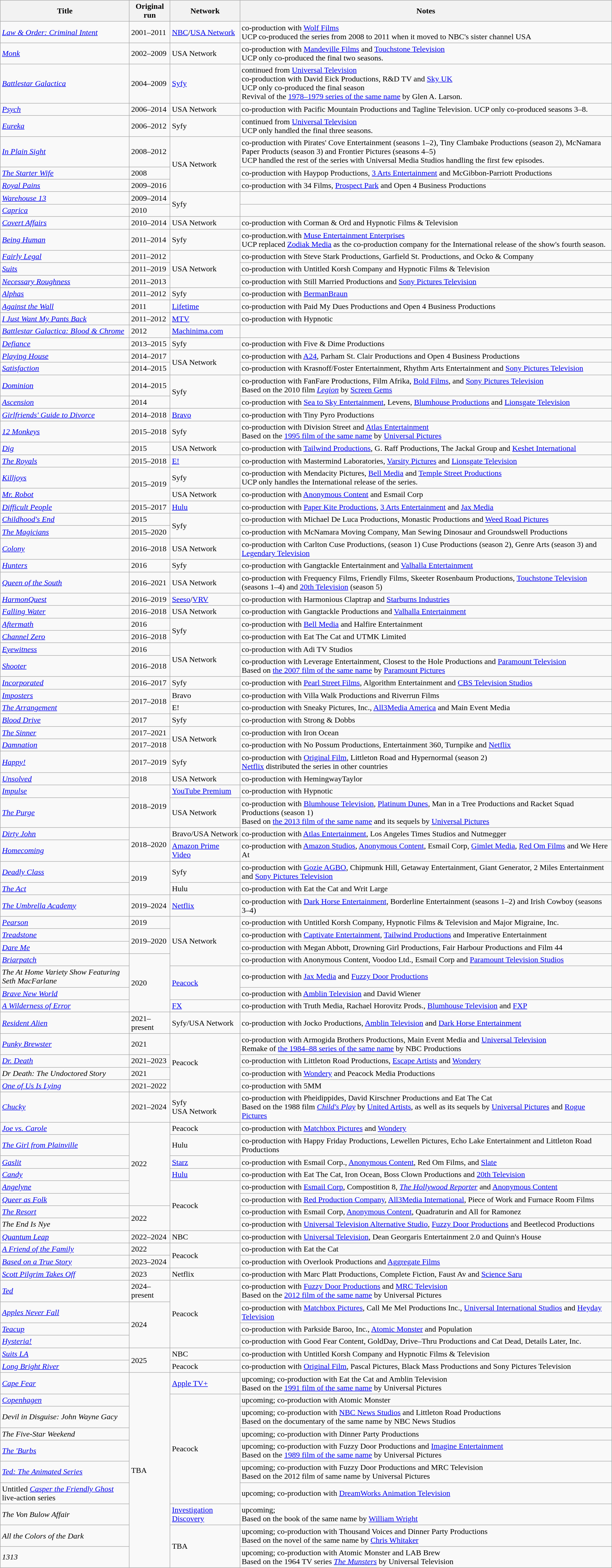<table class="wikitable sortable">
<tr>
<th>Title</th>
<th>Original run</th>
<th>Network</th>
<th>Notes</th>
</tr>
<tr>
<td><em><a href='#'>Law & Order: Criminal Intent</a></em></td>
<td>2001–2011</td>
<td><a href='#'>NBC</a>/<a href='#'>USA Network</a></td>
<td>co-production with <a href='#'>Wolf Films</a><br>UCP co-produced the series from 2008 to 2011 when it moved to NBC's sister channel USA</td>
</tr>
<tr>
<td><em><a href='#'>Monk</a></em></td>
<td>2002–2009</td>
<td>USA Network</td>
<td>co-production with <a href='#'>Mandeville Films</a> and <a href='#'>Touchstone Television</a><br>UCP only co-produced the final two seasons.</td>
</tr>
<tr>
<td><em><a href='#'>Battlestar Galactica</a></em></td>
<td>2004–2009</td>
<td><a href='#'>Syfy</a></td>
<td>continued from <a href='#'>Universal Television</a><br>co-production with David Eick Productions, R&D TV and <a href='#'>Sky UK</a><br>UCP only co-produced the final season<br>Revival of the <a href='#'>1978–1979 series of the same name</a> by Glen A. Larson.</td>
</tr>
<tr>
<td><em><a href='#'>Psych</a></em></td>
<td>2006–2014</td>
<td>USA Network</td>
<td>co-production with Pacific Mountain Productions and Tagline Television. UCP only co-produced seasons 3–8.</td>
</tr>
<tr>
<td><em><a href='#'>Eureka</a></em></td>
<td>2006–2012</td>
<td>Syfy</td>
<td>continued from <a href='#'>Universal Television</a><br>UCP only handled the final three seasons.</td>
</tr>
<tr>
<td><em><a href='#'>In Plain Sight</a></em></td>
<td>2008–2012</td>
<td rowspan="3">USA Network</td>
<td>co-production with Pirates' Cove Entertainment (seasons 1–2), Tiny Clambake Productions (season 2),  McNamara Paper Products (season 3) and Frontier Pictures (seasons 4–5)<br>UCP handled the rest of the series with Universal Media Studios handling the first few episodes.</td>
</tr>
<tr>
<td><em><a href='#'>The Starter Wife</a></em></td>
<td>2008</td>
<td>co-production with Haypop Productions, <a href='#'>3 Arts Entertainment</a> and McGibbon-Parriott Productions</td>
</tr>
<tr>
<td><em><a href='#'>Royal Pains</a></em></td>
<td>2009–2016</td>
<td>co-production with 34 Films, <a href='#'>Prospect Park</a> and Open 4 Business Productions</td>
</tr>
<tr>
<td><em><a href='#'>Warehouse 13</a></em></td>
<td>2009–2014</td>
<td rowspan="2">Syfy</td>
<td></td>
</tr>
<tr>
<td><em><a href='#'>Caprica</a></em></td>
<td>2010</td>
<td></td>
</tr>
<tr>
<td><em><a href='#'>Covert Affairs</a></em></td>
<td>2010–2014</td>
<td>USA Network</td>
<td>co-production with Corman & Ord and Hypnotic Films & Television</td>
</tr>
<tr>
<td><em><a href='#'>Being Human</a></em></td>
<td>2011–2014</td>
<td>Syfy</td>
<td>co-production.with <a href='#'>Muse Entertainment Enterprises</a><br>UCP replaced <a href='#'>Zodiak Media</a> as the co-production company for the International release of the show's fourth season.</td>
</tr>
<tr>
<td><em><a href='#'>Fairly Legal</a></em></td>
<td>2011–2012</td>
<td rowspan="3">USA Network</td>
<td>co-production with Steve Stark Productions, Garfield St. Productions, and Ocko & Company</td>
</tr>
<tr>
<td><em><a href='#'>Suits</a></em></td>
<td>2011–2019</td>
<td>co-production with Untitled Korsh Company and Hypnotic Films & Television</td>
</tr>
<tr>
<td><em><a href='#'>Necessary Roughness</a></em></td>
<td>2011–2013</td>
<td>co-production with Still Married Productions and <a href='#'>Sony Pictures Television</a></td>
</tr>
<tr>
<td><em><a href='#'>Alphas</a></em></td>
<td>2011–2012</td>
<td>Syfy</td>
<td>co-production with <a href='#'>BermanBraun</a></td>
</tr>
<tr>
<td><em><a href='#'>Against the Wall</a></em></td>
<td>2011</td>
<td><a href='#'>Lifetime</a></td>
<td>co-production with Paid My Dues Productions and Open 4 Business Productions</td>
</tr>
<tr>
<td><em><a href='#'>I Just Want My Pants Back</a></em></td>
<td>2011–2012</td>
<td><a href='#'>MTV</a></td>
<td>co-production with Hypnotic</td>
</tr>
<tr>
<td><em><a href='#'>Battlestar Galactica: Blood & Chrome</a></em></td>
<td>2012</td>
<td><a href='#'>Machinima.com</a></td>
<td></td>
</tr>
<tr>
<td><em><a href='#'>Defiance</a></em></td>
<td>2013–2015</td>
<td>Syfy</td>
<td>co-production with Five & Dime Productions</td>
</tr>
<tr>
<td><em><a href='#'>Playing House</a></em></td>
<td>2014–2017</td>
<td rowspan="2">USA Network</td>
<td>co-production with <a href='#'>A24</a>,  Parham St. Clair Productions and Open 4 Business Productions</td>
</tr>
<tr>
<td><em><a href='#'>Satisfaction</a></em></td>
<td>2014–2015</td>
<td>co-production with Krasnoff/Foster Entertainment, Rhythm Arts Entertainment and <a href='#'>Sony Pictures Television</a></td>
</tr>
<tr>
<td><em><a href='#'>Dominion</a></em></td>
<td>2014–2015</td>
<td rowspan="2">Syfy</td>
<td>co-production with FanFare Productions, Film Afrika, <a href='#'>Bold Films</a>, and <a href='#'>Sony Pictures Television</a><br>Based on the 2010 film <em><a href='#'>Legion</a></em> by <a href='#'>Screen Gems</a></td>
</tr>
<tr>
<td><em><a href='#'>Ascension</a></em></td>
<td>2014</td>
<td>co-production with <a href='#'>Sea to Sky Entertainment</a>, Levens, <a href='#'>Blumhouse Productions</a> and <a href='#'>Lionsgate Television</a></td>
</tr>
<tr>
<td><em><a href='#'>Girlfriends' Guide to Divorce</a></em></td>
<td>2014–2018</td>
<td><a href='#'>Bravo</a></td>
<td>co-production with Tiny Pyro Productions</td>
</tr>
<tr>
<td><em><a href='#'>12 Monkeys</a></em></td>
<td>2015–2018</td>
<td>Syfy</td>
<td>co-production with Division Street and <a href='#'>Atlas Entertainment</a><br>Based on the <a href='#'>1995 film of the same name</a> by <a href='#'>Universal Pictures</a></td>
</tr>
<tr>
<td><em><a href='#'>Dig</a></em></td>
<td>2015</td>
<td>USA Network</td>
<td>co-production with <a href='#'>Tailwind Productions</a>, G. Raff Productions, The Jackal Group and <a href='#'>Keshet International</a></td>
</tr>
<tr>
<td><em><a href='#'>The Royals</a></em></td>
<td>2015–2018</td>
<td><a href='#'>E!</a></td>
<td>co-production with Mastermind Laboratories, <a href='#'>Varsity Pictures</a> and <a href='#'>Lionsgate Television</a></td>
</tr>
<tr>
<td><em><a href='#'>Killjoys</a></em></td>
<td rowspan="2">2015–2019</td>
<td>Syfy</td>
<td>co-production with Mendacity Pictures, <a href='#'>Bell Media</a> and <a href='#'>Temple Street Productions</a><br>UCP only handles the International release of the series.</td>
</tr>
<tr>
<td><em><a href='#'>Mr. Robot</a></em></td>
<td>USA Network</td>
<td>co-production with <a href='#'>Anonymous Content</a> and Esmail Corp</td>
</tr>
<tr>
<td><em><a href='#'>Difficult People</a></em></td>
<td>2015–2017</td>
<td><a href='#'>Hulu</a></td>
<td>co-production with <a href='#'>Paper Kite Productions</a>, <a href='#'>3 Arts Entertainment</a> and <a href='#'>Jax Media</a></td>
</tr>
<tr>
<td><em><a href='#'>Childhood's End</a></em></td>
<td>2015</td>
<td rowspan="2">Syfy</td>
<td>co-production with Michael De Luca Productions, Monastic Productions and <a href='#'>Weed Road Pictures</a></td>
</tr>
<tr>
<td><em><a href='#'>The Magicians</a></em></td>
<td>2015–2020</td>
<td>co-production with McNamara Moving Company, Man Sewing Dinosaur and Groundswell Productions</td>
</tr>
<tr>
<td><em><a href='#'>Colony</a></em></td>
<td>2016–2018</td>
<td>USA Network</td>
<td>co-production with Carlton Cuse Productions, (season 1) Cuse Productions (season 2), Genre Arts (season 3) and <a href='#'>Legendary Television</a></td>
</tr>
<tr>
<td><em><a href='#'>Hunters</a></em></td>
<td>2016</td>
<td>Syfy</td>
<td>co-production with Gangtackle Entertainment and <a href='#'>Valhalla Entertainment</a></td>
</tr>
<tr>
<td><em><a href='#'>Queen of the South</a></em></td>
<td>2016–2021</td>
<td>USA Network</td>
<td>co-production with Frequency Films, Friendly Films, Skeeter Rosenbaum Productions, <a href='#'>Touchstone Television</a> (seasons 1–4) and <a href='#'>20th Television</a> (season 5)</td>
</tr>
<tr>
<td><em><a href='#'>HarmonQuest</a></em></td>
<td>2016–2019</td>
<td><a href='#'>Seeso</a>/<a href='#'>VRV</a></td>
<td>co-production with Harmonious Claptrap and <a href='#'>Starburns Industries</a></td>
</tr>
<tr>
<td><em><a href='#'>Falling Water</a></em></td>
<td>2016–2018</td>
<td>USA Network</td>
<td>co-production with Gangtackle Productions and <a href='#'>Valhalla Entertainment</a></td>
</tr>
<tr>
<td><em><a href='#'>Aftermath</a></em></td>
<td>2016</td>
<td rowspan="2">Syfy</td>
<td>co-production with <a href='#'>Bell Media</a> and Halfire Entertainment</td>
</tr>
<tr>
<td><em><a href='#'>Channel Zero</a></em></td>
<td>2016–2018</td>
<td>co-production with Eat The Cat and UTMK Limited</td>
</tr>
<tr>
<td><em><a href='#'>Eyewitness</a></em></td>
<td>2016</td>
<td rowspan="2">USA Network</td>
<td>co-production with Adi TV Studios</td>
</tr>
<tr>
<td><em><a href='#'>Shooter</a></em></td>
<td>2016–2018</td>
<td>co-production with Leverage Entertainment, Closest to the Hole Productions and <a href='#'>Paramount Television</a><br>Based on <a href='#'>the 2007 film of the same name</a> by <a href='#'>Paramount Pictures</a></td>
</tr>
<tr>
<td><em><a href='#'>Incorporated</a></em></td>
<td>2016–2017</td>
<td>Syfy</td>
<td>co-production with <a href='#'>Pearl Street Films</a>, Algorithm Entertainment and <a href='#'>CBS Television Studios</a></td>
</tr>
<tr>
<td><em><a href='#'>Imposters</a></em></td>
<td rowspan="2">2017–2018</td>
<td>Bravo</td>
<td>co-production with Villa Walk Productions and Riverrun Films</td>
</tr>
<tr>
<td><em><a href='#'>The Arrangement</a></em></td>
<td>E!</td>
<td>co-production with Sneaky Pictures, Inc., <a href='#'>All3Media America</a> and Main Event Media</td>
</tr>
<tr>
<td><em><a href='#'>Blood Drive</a></em></td>
<td>2017</td>
<td>Syfy</td>
<td>co-production with Strong & Dobbs</td>
</tr>
<tr>
<td><em><a href='#'>The Sinner</a></em></td>
<td>2017–2021</td>
<td rowspan="2">USA Network</td>
<td>co-production with Iron Ocean</td>
</tr>
<tr>
<td><em><a href='#'>Damnation</a></em></td>
<td>2017–2018</td>
<td>co-production with No Possum Productions, Entertainment 360, Turnpike and <a href='#'>Netflix</a></td>
</tr>
<tr>
<td><em><a href='#'>Happy!</a></em></td>
<td>2017–2019</td>
<td>Syfy</td>
<td>co-production with <a href='#'>Original Film</a>, Littleton Road and Hypernormal (season 2)<br><a href='#'>Netflix</a> distributed the series in other countries</td>
</tr>
<tr>
<td><em><a href='#'>Unsolved</a></em></td>
<td>2018</td>
<td>USA Network</td>
<td>co-production with HemingwayTaylor</td>
</tr>
<tr>
<td><em><a href='#'>Impulse</a></em></td>
<td rowspan="2">2018–2019</td>
<td><a href='#'>YouTube Premium</a></td>
<td>co-production with Hypnotic</td>
</tr>
<tr>
<td><em><a href='#'>The Purge</a></em></td>
<td>USA Network</td>
<td>co-production with <a href='#'>Blumhouse Television</a>, <a href='#'>Platinum Dunes</a>, Man in a Tree Productions and Racket Squad Productions (season 1)<br>Based on <a href='#'>the 2013 film of the same name</a> and its sequels by <a href='#'>Universal Pictures</a></td>
</tr>
<tr>
<td><em><a href='#'>Dirty John</a></em></td>
<td rowspan="2">2018–2020</td>
<td>Bravo/USA Network</td>
<td>co-production with <a href='#'>Atlas Entertainment</a>, Los Angeles Times Studios and Nutmegger</td>
</tr>
<tr>
<td><em><a href='#'>Homecoming</a></em></td>
<td><a href='#'>Amazon Prime Video</a></td>
<td>co-production with <a href='#'>Amazon Studios</a>, <a href='#'>Anonymous Content</a>, Esmail Corp, <a href='#'>Gimlet Media</a>, <a href='#'>Red Om Films</a> and We Here At</td>
</tr>
<tr>
<td><em><a href='#'>Deadly Class</a></em></td>
<td rowspan="2">2019</td>
<td>Syfy</td>
<td>co-production with <a href='#'>Gozie AGBO</a>, Chipmunk Hill, Getaway Entertainment, Giant Generator, 2 Miles Entertainment and <a href='#'>Sony Pictures Television</a></td>
</tr>
<tr>
<td><em><a href='#'>The Act</a></em></td>
<td>Hulu</td>
<td>co-production with Eat the Cat and Writ Large</td>
</tr>
<tr>
<td><em><a href='#'>The Umbrella Academy</a></em></td>
<td>2019–2024</td>
<td><a href='#'>Netflix</a></td>
<td>co-production with <a href='#'>Dark Horse Entertainment</a>, Borderline Entertainment (seasons 1–2) and Irish Cowboy (seasons 3–4)</td>
</tr>
<tr>
<td><em><a href='#'>Pearson</a></em></td>
<td>2019</td>
<td rowspan="4">USA Network</td>
<td>co-production with Untitled Korsh Company, Hypnotic Films & Television and Major Migraine, Inc.</td>
</tr>
<tr>
<td><em><a href='#'>Treadstone</a></em></td>
<td rowspan="2">2019–2020</td>
<td>co-production with <a href='#'>Captivate Entertainment</a>, <a href='#'>Tailwind Productions</a> and Imperative Entertainment</td>
</tr>
<tr>
<td><em><a href='#'>Dare Me</a></em></td>
<td>co-production with Megan Abbott, Drowning Girl Productions, Fair Harbour Productions and Film 44</td>
</tr>
<tr>
<td><em><a href='#'>Briarpatch</a></em></td>
<td rowspan="4">2020</td>
<td>co-production with Anonymous Content, Voodoo Ltd., Esmail Corp and <a href='#'>Paramount Television Studios</a></td>
</tr>
<tr>
<td><em>The At Home Variety Show Featuring Seth MacFarlane</em></td>
<td rowspan="2"><a href='#'>Peacock</a></td>
<td>co-production with <a href='#'>Jax Media</a> and <a href='#'>Fuzzy Door Productions</a></td>
</tr>
<tr>
<td><em><a href='#'>Brave New World</a></em></td>
<td>co-production with <a href='#'>Amblin Television</a> and David Wiener</td>
</tr>
<tr>
<td><em><a href='#'>A Wilderness of Error</a></em></td>
<td><a href='#'>FX</a></td>
<td>co-production with Truth Media, Rachael Horovitz Prods., <a href='#'>Blumhouse Television</a> and <a href='#'>FXP</a></td>
</tr>
<tr>
<td><em><a href='#'>Resident Alien</a></em></td>
<td>2021–present</td>
<td>Syfy/USA Network</td>
<td>co-production with Jocko Productions, <a href='#'>Amblin Television</a> and <a href='#'>Dark Horse Entertainment</a></td>
</tr>
<tr>
<td><em><a href='#'>Punky Brewster</a></em></td>
<td>2021</td>
<td rowspan="4">Peacock</td>
<td>co-production with Armogida Brothers Productions, Main Event Media and <a href='#'>Universal Television</a><br>Remake of <a href='#'>the 1984–88 series of the same name</a> by NBC Productions</td>
</tr>
<tr>
<td><em><a href='#'>Dr. Death</a></em></td>
<td>2021–2023</td>
<td>co-production with Littleton Road Productions, <a href='#'>Escape Artists</a> and <a href='#'>Wondery</a></td>
</tr>
<tr>
<td><em>Dr Death: The Undoctored Story</em></td>
<td>2021</td>
<td>co-production with <a href='#'>Wondery</a> and Peacock Media Productions</td>
</tr>
<tr>
<td><em><a href='#'>One of Us Is Lying</a></em></td>
<td>2021–2022</td>
<td>co-production with 5MM</td>
</tr>
<tr>
<td><em><a href='#'>Chucky</a></em></td>
<td>2021–2024</td>
<td>Syfy<br>USA Network</td>
<td>co-production with Pheidippides, David Kirschner Productions and Eat The Cat<br>Based on the 1988 film <em><a href='#'>Child's Play</a></em> by <a href='#'>United Artists</a>, as well as its sequels by <a href='#'>Universal Pictures</a> and <a href='#'>Rogue Pictures</a></td>
</tr>
<tr>
<td><em><a href='#'>Joe vs. Carole</a></em></td>
<td rowspan="6">2022</td>
<td>Peacock</td>
<td>co-production with <a href='#'>Matchbox Pictures</a> and <a href='#'>Wondery</a></td>
</tr>
<tr>
<td><em><a href='#'>The Girl from Plainville</a></em></td>
<td>Hulu</td>
<td>co-production with Happy Friday Productions, Lewellen Pictures, Echo Lake Entertainment and Littleton Road Productions</td>
</tr>
<tr>
<td><em><a href='#'>Gaslit</a></em></td>
<td><a href='#'>Starz</a></td>
<td>co-production with Esmail Corp., <a href='#'>Anonymous Content</a>,  Red Om Films, and <a href='#'>Slate</a></td>
</tr>
<tr>
<td><em><a href='#'>Candy</a></em></td>
<td><a href='#'>Hulu</a></td>
<td>co-production with Eat The Cat, Iron Ocean, Boss Clown Productions and <a href='#'>20th Television</a></td>
</tr>
<tr>
<td><em><a href='#'>Angelyne</a></em></td>
<td rowspan="4">Peacock</td>
<td>co-production with <a href='#'>Esmail Corp</a>, Compostition 8, <em><a href='#'>The Hollywood Reporter</a></em> and <a href='#'>Anonymous Content</a></td>
</tr>
<tr>
<td><em><a href='#'>Queer as Folk</a></em></td>
<td>co-production with <a href='#'>Red Production Company</a>, <a href='#'>All3Media International</a>, Piece of Work and Furnace Room Films</td>
</tr>
<tr>
<td><em><a href='#'>The Resort</a></em></td>
<td rowspan="2">2022</td>
<td>co-production with Esmail Corp, <a href='#'>Anonymous Content</a>, Quadraturin and All for Ramonez</td>
</tr>
<tr>
<td><em>The End Is Nye</em></td>
<td>co-production with <a href='#'>Universal Television Alternative Studio</a>, <a href='#'>Fuzzy Door Productions</a> and Beetlecod Productions</td>
</tr>
<tr>
<td><em><a href='#'>Quantum Leap</a></em></td>
<td>2022–2024</td>
<td>NBC</td>
<td>co-production with <a href='#'>Universal Television</a>, Dean Georgaris Entertainment 2.0 and Quinn's House</td>
</tr>
<tr>
<td><em><a href='#'>A Friend of the Family</a></em></td>
<td>2022</td>
<td rowspan="2">Peacock</td>
<td>co-production with Eat the Cat</td>
</tr>
<tr>
<td><em><a href='#'>Based on a True Story</a></em></td>
<td>2023–2024</td>
<td>co-production with Overlook Productions and <a href='#'>Aggregate Films</a></td>
</tr>
<tr>
<td><em><a href='#'>Scott Pilgrim Takes Off</a></em></td>
<td>2023</td>
<td>Netflix</td>
<td>co-production with Marc Platt Productions, Complete Fiction, Faust Av and <a href='#'>Science Saru</a></td>
</tr>
<tr>
<td><em><a href='#'>Ted</a></em></td>
<td>2024–present</td>
<td rowspan="4">Peacock</td>
<td>co-production with <a href='#'>Fuzzy Door Productions</a> and <a href='#'>MRC Television</a><br>Based on the <a href='#'>2012 film of the same name</a> by Universal Pictures</td>
</tr>
<tr>
<td><em><a href='#'>Apples Never Fall</a></em></td>
<td rowspan="3">2024</td>
<td>co-production with <a href='#'>Matchbox Pictures</a>, Call Me Mel Productions Inc., <a href='#'>Universal International Studios</a> and <a href='#'>Heyday Television</a></td>
</tr>
<tr>
<td><em><a href='#'>Teacup</a></em></td>
<td>co-production with Parkside Baroo, Inc., <a href='#'>Atomic Monster</a> and Population</td>
</tr>
<tr>
<td><em><a href='#'>Hysteria!</a></em></td>
<td>co-production with Good Fear Content, GoldDay, Drive–Thru Productions and Cat Dead, Details Later, Inc.</td>
</tr>
<tr>
<td><em><a href='#'>Suits LA</a></em></td>
<td rowspan="2">2025</td>
<td>NBC</td>
<td>co-production with Untitled Korsh Company and Hypnotic Films & Television</td>
</tr>
<tr>
<td><em><a href='#'>Long Bright River</a></em></td>
<td>Peacock</td>
<td>co-production with <a href='#'>Original Film</a>, Pascal Pictures, Black Mass Productions and Sony Pictures Television</td>
</tr>
<tr>
<td><em><a href='#'>Cape Fear</a></em></td>
<td rowspan="10">TBA</td>
<td><a href='#'>Apple TV+</a></td>
<td>upcoming; co-production with Eat the Cat and Amblin Television<br>Based on the <a href='#'>1991 film of the same name</a> by Universal Pictures</td>
</tr>
<tr>
<td><em><a href='#'>Copenhagen</a></em></td>
<td rowspan="6">Peacock</td>
<td>upcoming; co-production with Atomic Monster</td>
</tr>
<tr>
<td><em>Devil in Disguise: John Wayne Gacy</em></td>
<td>upcoming; co-production with <a href='#'>NBC News Studios</a> and Littleton Road Productions<br>Based on the documentary of the same name by NBC News Studios</td>
</tr>
<tr>
<td><em>The Five-Star Weekend</em></td>
<td>upcoming; co-production with Dinner Party Productions</td>
</tr>
<tr>
<td><em><a href='#'>The 'Burbs</a></em></td>
<td>upcoming; co-production with Fuzzy Door Productions and <a href='#'>Imagine Entertainment</a><br>Based on the <a href='#'>1989 film of the same name</a> by Universal Pictures</td>
</tr>
<tr>
<td><em><a href='#'>Ted: The Animated Series</a></em></td>
<td>upcoming; co-production with Fuzzy Door Productions and MRC Television<br>Based on the 2012 film of same name by Universal Pictures</td>
</tr>
<tr>
<td>Untitled <em><a href='#'>Casper the Friendly Ghost</a></em> live-action series</td>
<td>upcoming; co-production with <a href='#'>DreamWorks Animation Television</a></td>
</tr>
<tr>
<td><em>The Von Bulow Affair</em></td>
<td><a href='#'>Investigation Discovery</a></td>
<td>upcoming;<br>Based on the book of the same name by <a href='#'>William Wright</a></td>
</tr>
<tr>
<td><em>All the Colors of the Dark</em></td>
<td rowspan="2">TBA</td>
<td>upcoming; co-production with Thousand Voices and Dinner Party Productions<br>Based on the novel of the same name by <a href='#'>Chris Whitaker</a></td>
</tr>
<tr>
<td><em>1313</em></td>
<td>upcoming; co-production with Atomic Monster and LAB Brew<br>Based on the 1964 TV series <em><a href='#'>The Munsters</a></em> by Universal Television</td>
</tr>
</table>
